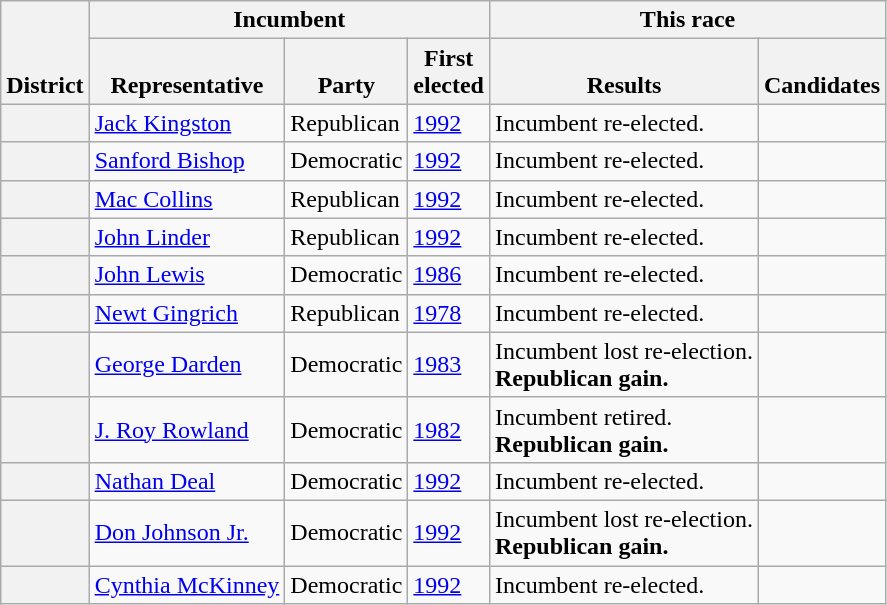<table class=wikitable>
<tr valign=bottom>
<th rowspan=2>District</th>
<th colspan=3>Incumbent</th>
<th colspan=2>This race</th>
</tr>
<tr valign=bottom>
<th>Representative</th>
<th>Party</th>
<th>First<br>elected</th>
<th>Results</th>
<th>Candidates</th>
</tr>
<tr>
<th></th>
<td><a href='#'>Jack Kingston</a></td>
<td>Republican</td>
<td><a href='#'>1992</a></td>
<td>Incumbent re-elected.</td>
<td nowrap></td>
</tr>
<tr>
<th></th>
<td><a href='#'>Sanford Bishop</a></td>
<td>Democratic</td>
<td><a href='#'>1992</a></td>
<td>Incumbent re-elected.</td>
<td nowrap></td>
</tr>
<tr>
<th></th>
<td><a href='#'>Mac Collins</a></td>
<td>Republican</td>
<td><a href='#'>1992</a></td>
<td>Incumbent re-elected.</td>
<td nowrap></td>
</tr>
<tr>
<th></th>
<td><a href='#'>John Linder</a></td>
<td>Republican</td>
<td><a href='#'>1992</a></td>
<td>Incumbent re-elected.</td>
<td nowrap></td>
</tr>
<tr>
<th></th>
<td><a href='#'>John Lewis</a></td>
<td>Democratic</td>
<td><a href='#'>1986</a></td>
<td>Incumbent re-elected.</td>
<td nowrap></td>
</tr>
<tr>
<th></th>
<td><a href='#'>Newt Gingrich</a></td>
<td>Republican</td>
<td><a href='#'>1978</a></td>
<td>Incumbent re-elected.</td>
<td nowrap></td>
</tr>
<tr>
<th></th>
<td><a href='#'>George Darden</a></td>
<td>Democratic</td>
<td><a href='#'>1983</a></td>
<td>Incumbent lost re-election.<br><strong>Republican gain.</strong></td>
<td nowrap></td>
</tr>
<tr>
<th></th>
<td><a href='#'>J. Roy Rowland</a></td>
<td>Democratic</td>
<td><a href='#'>1982</a></td>
<td>Incumbent retired.<br><strong>Republican gain.</strong></td>
<td nowrap></td>
</tr>
<tr>
<th></th>
<td><a href='#'>Nathan Deal</a></td>
<td>Democratic</td>
<td><a href='#'>1992</a></td>
<td>Incumbent re-elected.</td>
<td nowrap></td>
</tr>
<tr>
<th></th>
<td><a href='#'>Don Johnson Jr.</a></td>
<td>Democratic</td>
<td><a href='#'>1992</a></td>
<td>Incumbent lost re-election.<br><strong>Republican gain.</strong></td>
<td nowrap></td>
</tr>
<tr>
<th></th>
<td><a href='#'>Cynthia McKinney</a></td>
<td>Democratic</td>
<td><a href='#'>1992</a></td>
<td>Incumbent re-elected.</td>
<td nowrap></td>
</tr>
</table>
